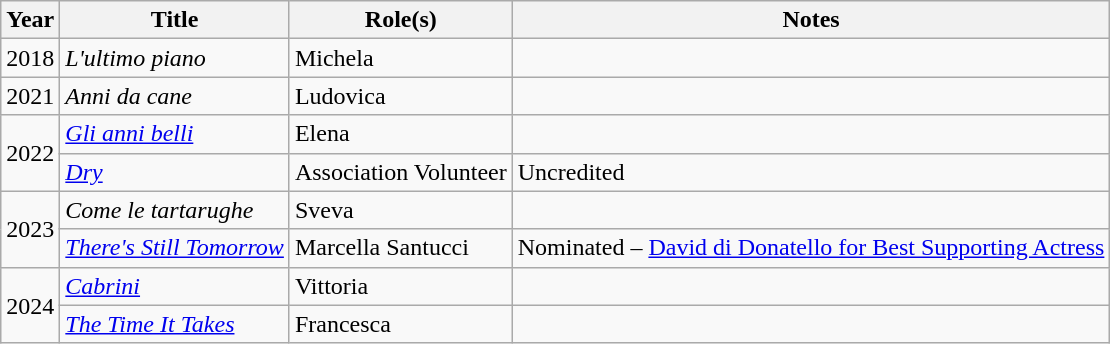<table class="wikitable plainrowheaders sortable">
<tr>
<th scope="col">Year</th>
<th scope="col">Title</th>
<th scope="col">Role(s)</th>
<th scope="col" class="unsortable">Notes</th>
</tr>
<tr>
<td>2018</td>
<td><em>L'ultimo piano</em></td>
<td>Michela</td>
<td></td>
</tr>
<tr>
<td>2021</td>
<td><em>Anni da cane</em></td>
<td>Ludovica</td>
<td></td>
</tr>
<tr>
<td rowspan=2>2022</td>
<td><em><a href='#'>Gli anni belli</a></em></td>
<td>Elena</td>
<td></td>
</tr>
<tr>
<td><em><a href='#'>Dry</a></em></td>
<td>Association Volunteer</td>
<td>Uncredited</td>
</tr>
<tr>
<td rowspan=2>2023</td>
<td><em>Come le tartarughe</em></td>
<td>Sveva</td>
<td></td>
</tr>
<tr>
<td><em><a href='#'>There's Still Tomorrow</a></em></td>
<td>Marcella Santucci</td>
<td>Nominated – <a href='#'>David di Donatello for Best Supporting Actress</a></td>
</tr>
<tr>
<td rowspan=2>2024</td>
<td><em><a href='#'>Cabrini</a></em></td>
<td>Vittoria</td>
<td></td>
</tr>
<tr>
<td><em><a href='#'>The Time It Takes</a></em></td>
<td>Francesca</td>
<td></td>
</tr>
</table>
